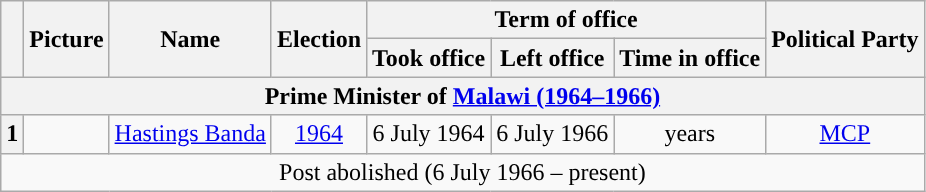<table class="wikitable" style="text-align:center">
<tr>
<th rowspan="2"></th>
<th rowspan="2">Picture</th>
<th rowspan="2">Name<br></th>
<th rowspan="2">Election</th>
<th colspan="3">Term of office</th>
<th rowspan="2">Political Party</th>
</tr>
<tr>
<th>Took office</th>
<th>Left office</th>
<th>Time in office</th>
</tr>
<tr>
<th colspan="8">Prime Minister of <a href='#'>Malawi (1964–1966)</a></th>
</tr>
<tr>
<th style="background:">1</th>
<td></td>
<td><a href='#'>Hastings Banda</a><br></td>
<td><a href='#'>1964</a></td>
<td>6 July 1964</td>
<td>6 July 1966</td>
<td> years</td>
<td><a href='#'>MCP</a></td>
</tr>
<tr>
<td colspan="8" align="center">Post abolished (6 July 1966 – present)</td>
</tr>
</table>
